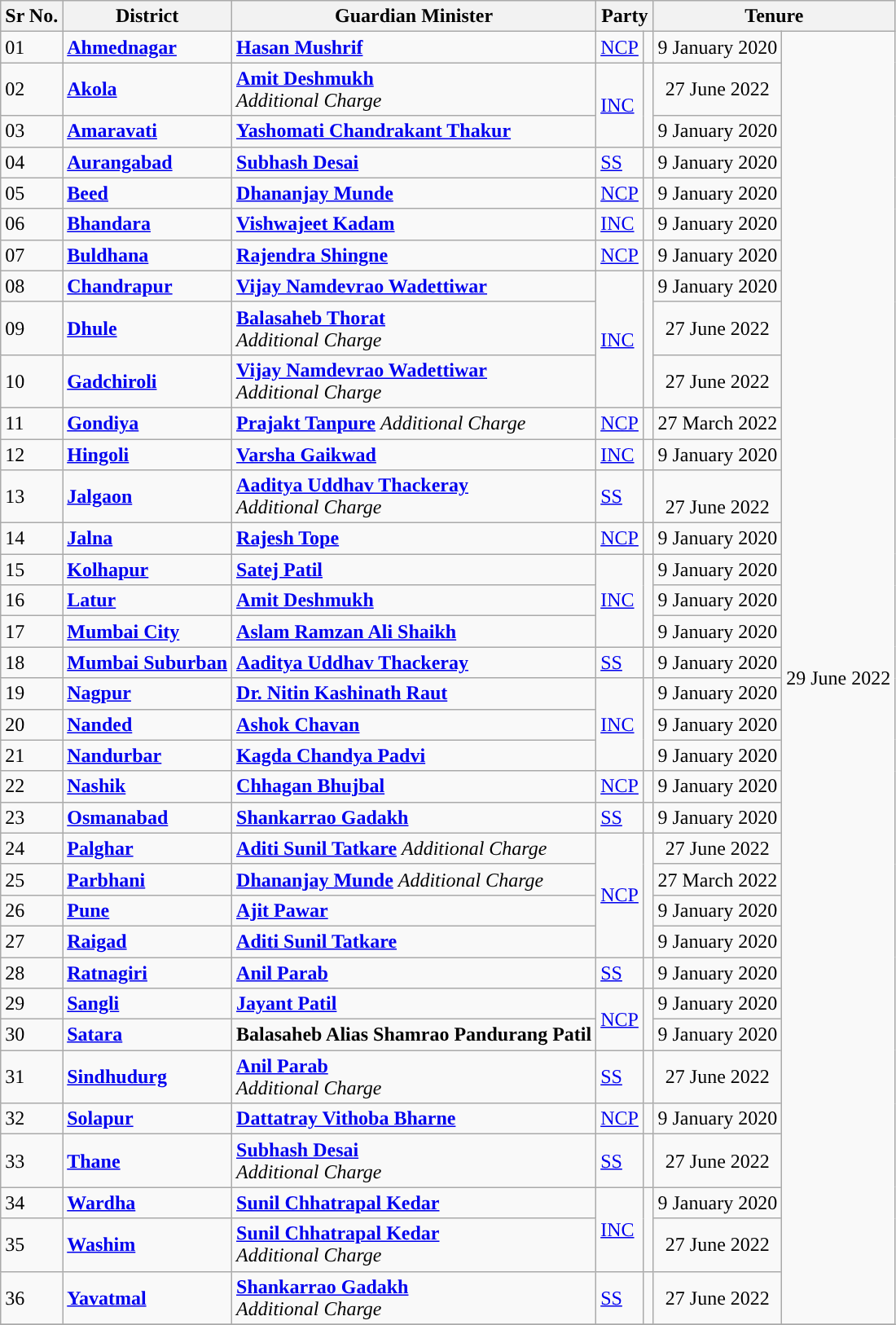<table class="wikitable">
<tr>
<th>Sr No.</th>
<th>District</th>
<th>Guardian Minister</th>
<th colspan="2" scope="col">Party</th>
<th colspan="2" scope="col">Tenure</th>
</tr>
<tr>
<td>01</td>
<td><strong><a href='#'>Ahmednagar</a></strong></td>
<td><strong><a href='#'>Hasan Mushrif</a></strong></td>
<td rowspan=1><a href='#'>NCP</a></td>
<td rowspan=1 style="width:1px; background-color: "></td>
<td style="text-align:center;">9 January 2020</td>
<td rowspan="36" style="text-align:center;">29 June 2022</td>
</tr>
<tr>
<td>02</td>
<td><strong><a href='#'>Akola</a></strong></td>
<td><strong><a href='#'>Amit Deshmukh</a></strong><br><em>Additional Charge</em></td>
<td rowspan=2><a href='#'>INC</a></td>
<td rowspan=2 style="width:1px; background-color: "></td>
<td style="text-align:center;">27 June 2022</td>
</tr>
<tr>
<td>03</td>
<td><strong><a href='#'>Amaravati</a></strong></td>
<td><strong><a href='#'>Yashomati Chandrakant Thakur</a></strong></td>
<td style="text-align:center;">9 January 2020</td>
</tr>
<tr>
<td>04</td>
<td><strong><a href='#'>Aurangabad</a></strong></td>
<td><strong><a href='#'>Subhash Desai</a></strong></td>
<td rowspan=1><a href='#'>SS</a></td>
<td rowspan=1 style="width:1px; background-color: "></td>
<td style="text-align:center;">9 January 2020</td>
</tr>
<tr>
<td>05</td>
<td><strong><a href='#'>Beed</a></strong></td>
<td><strong><a href='#'>Dhananjay Munde</a></strong></td>
<td rowspan=1><a href='#'>NCP</a></td>
<td rowspan=1 style="width:1px; background-color: "></td>
<td style="text-align:center;">9 January 2020</td>
</tr>
<tr>
<td>06</td>
<td><strong><a href='#'>Bhandara</a></strong></td>
<td><strong><a href='#'>Vishwajeet Kadam</a></strong></td>
<td rowspan=1><a href='#'>INC</a></td>
<td rowspan=1 style="width:1px; background-color: "></td>
<td style="text-align:center;">9 January 2020</td>
</tr>
<tr>
<td>07</td>
<td><strong><a href='#'>Buldhana</a></strong></td>
<td><strong><a href='#'>Rajendra Shingne</a></strong></td>
<td rowspan=1><a href='#'>NCP</a></td>
<td rowspan=1 style="width:1px; background-color: "></td>
<td style="text-align:center;">9 January 2020</td>
</tr>
<tr>
<td>08</td>
<td><strong><a href='#'>Chandrapur</a></strong></td>
<td><strong><a href='#'>Vijay Namdevrao Wadettiwar</a></strong></td>
<td rowspan=3><a href='#'>INC</a></td>
<td rowspan=3 style="width:1px; background-color: "></td>
<td style="text-align:center;">9 January 2020</td>
</tr>
<tr>
<td>09</td>
<td><strong><a href='#'>Dhule</a></strong></td>
<td><strong><a href='#'>Balasaheb Thorat</a></strong><br><em>Additional Charge</em></td>
<td style="text-align:center;">27 June 2022</td>
</tr>
<tr>
<td>10</td>
<td><strong><a href='#'>Gadchiroli</a></strong></td>
<td><strong><a href='#'>Vijay Namdevrao Wadettiwar</a></strong><br><em>Additional Charge</em></td>
<td style="text-align:center;">27 June 2022</td>
</tr>
<tr>
<td>11</td>
<td><strong><a href='#'>Gondiya</a></strong></td>
<td><strong><a href='#'>Prajakt Tanpure</a></strong> <em>Additional Charge</em></td>
<td rowspan=1><a href='#'>NCP</a></td>
<td rowspan=1 style="width:1px; background-color: "></td>
<td style="text-align:center;">27 March 2022</td>
</tr>
<tr>
<td>12</td>
<td><strong><a href='#'>Hingoli</a></strong></td>
<td><strong><a href='#'>Varsha Gaikwad</a></strong></td>
<td rowspan=1><a href='#'>INC</a></td>
<td rowspan=1 style="width:1px; background-color: "></td>
<td style="text-align:center;">9 January 2020</td>
</tr>
<tr>
<td>13</td>
<td><strong><a href='#'>Jalgaon</a></strong></td>
<td><strong><a href='#'>Aaditya Uddhav Thackeray</a></strong><br><em>Additional Charge</em></td>
<td rowspan=1><a href='#'>SS</a></td>
<td rowspan=1 style="width:1px; background-color: "></td>
<td style="text-align:center;"><br>27 June 2022</td>
</tr>
<tr>
<td>14</td>
<td><strong><a href='#'>Jalna</a></strong></td>
<td><strong><a href='#'>Rajesh Tope</a></strong></td>
<td rowspan=1><a href='#'>NCP</a></td>
<td rowspan=1 style="width:1px; background-color: "></td>
<td style="text-align:center;">9 January 2020</td>
</tr>
<tr>
<td>15</td>
<td><strong><a href='#'>Kolhapur</a></strong></td>
<td><strong><a href='#'>Satej Patil</a></strong></td>
<td rowspan="3"><a href='#'>INC</a></td>
<td rowspan="3" style="width:1px; background-color: "></td>
<td style="text-align:center;">9 January 2020</td>
</tr>
<tr>
<td>16</td>
<td><strong><a href='#'>Latur</a></strong></td>
<td><strong><a href='#'>Amit Deshmukh</a></strong></td>
<td style="text-align:center;">9 January 2020</td>
</tr>
<tr>
<td>17</td>
<td><strong><a href='#'>Mumbai City</a></strong></td>
<td><strong><a href='#'>Aslam Ramzan Ali Shaikh</a></strong></td>
<td style="text-align:center;">9 January 2020</td>
</tr>
<tr>
<td>18</td>
<td><strong><a href='#'>Mumbai Suburban</a></strong></td>
<td><strong><a href='#'>Aaditya Uddhav Thackeray</a></strong></td>
<td rowspan=1><a href='#'>SS</a></td>
<td rowspan=1 style="width:1px; background-color: "></td>
<td style="text-align:center;">9 January 2020</td>
</tr>
<tr>
<td>19</td>
<td><strong><a href='#'>Nagpur</a></strong></td>
<td><strong><a href='#'>Dr. Nitin Kashinath Raut</a></strong></td>
<td rowspan="3"><a href='#'>INC</a></td>
<td rowspan="3" style="width:1px; background-color: "></td>
<td style="text-align:center;">9 January 2020</td>
</tr>
<tr>
<td>20</td>
<td><strong><a href='#'>Nanded</a></strong></td>
<td><strong><a href='#'>Ashok Chavan</a></strong></td>
<td style="text-align:center;">9 January 2020</td>
</tr>
<tr>
<td>21</td>
<td><strong><a href='#'>Nandurbar</a></strong></td>
<td><strong><a href='#'>Kagda Chandya Padvi</a></strong></td>
<td style="text-align:center;">9 January 2020</td>
</tr>
<tr>
<td>22</td>
<td><strong><a href='#'>Nashik</a></strong></td>
<td><strong><a href='#'>Chhagan Bhujbal</a></strong></td>
<td rowspan=1><a href='#'>NCP</a></td>
<td rowspan=1 style="width:1px; background-color: "></td>
<td style="text-align:center;">9 January 2020</td>
</tr>
<tr>
<td>23</td>
<td><strong><a href='#'>Osmanabad</a></strong></td>
<td><strong><a href='#'>Shankarrao Gadakh</a></strong></td>
<td><a href='#'>SS</a></td>
<td style="width:1px; background-color: "></td>
<td style="text-align:center;">9 January 2020</td>
</tr>
<tr>
<td>24</td>
<td><strong><a href='#'>Palghar</a></strong></td>
<td><strong><a href='#'>Aditi Sunil Tatkare</a></strong> <em>Additional Charge</em></td>
<td rowspan="4"><a href='#'>NCP</a></td>
<td rowspan="4" style="width:1px; background-color: "></td>
<td style="text-align:center;">27 June 2022</td>
</tr>
<tr>
<td>25</td>
<td><strong><a href='#'>Parbhani</a></strong></td>
<td><strong><a href='#'>Dhananjay Munde</a></strong>  <em>Additional Charge</em></td>
<td style="text-align:center;">27 March 2022</td>
</tr>
<tr>
<td>26</td>
<td><strong><a href='#'>Pune</a></strong></td>
<td><strong><a href='#'>Ajit Pawar</a></strong><br> </td>
<td style="text-align:center;">9 January 2020</td>
</tr>
<tr>
<td>27</td>
<td><strong><a href='#'>Raigad</a></strong></td>
<td><strong><a href='#'>Aditi Sunil Tatkare</a></strong></td>
<td style="text-align:center;">9 January 2020</td>
</tr>
<tr>
<td>28</td>
<td><strong><a href='#'>Ratnagiri</a></strong></td>
<td><strong><a href='#'>Anil Parab</a></strong></td>
<td rowspan=1><a href='#'>SS</a></td>
<td rowspan=1 style="width:1px; background-color: "></td>
<td style="text-align:center;">9 January 2020</td>
</tr>
<tr>
<td>29</td>
<td><strong><a href='#'>Sangli</a></strong></td>
<td><strong><a href='#'>Jayant Patil</a></strong></td>
<td rowspan="2"><a href='#'>NCP</a></td>
<td rowspan="2" style="width:1px; background-color: "></td>
<td style="text-align:center;">9 January 2020</td>
</tr>
<tr>
<td>30</td>
<td><strong><a href='#'>Satara</a></strong></td>
<td><strong>Balasaheb Alias Shamrao Pandurang Patil</strong></td>
<td style="text-align:center;">9 January 2020</td>
</tr>
<tr>
<td>31</td>
<td><strong><a href='#'>Sindhudurg</a></strong></td>
<td><strong><a href='#'>Anil Parab</a></strong><br><em>Additional Charge</em></td>
<td rowspan=1><a href='#'>SS</a></td>
<td rowspan=1 style="width:1px; background-color: "></td>
<td style="text-align:center;">27 June 2022</td>
</tr>
<tr>
<td>32</td>
<td><strong><a href='#'>Solapur</a></strong></td>
<td><strong><a href='#'>Dattatray Vithoba Bharne</a></strong></td>
<td rowspan=1><a href='#'>NCP</a></td>
<td rowspan=1 style="width:1px; background-color: "></td>
<td style="text-align:center;">9 January 2020</td>
</tr>
<tr>
<td>33</td>
<td><strong><a href='#'>Thane</a></strong></td>
<td><strong><a href='#'>Subhash Desai</a></strong><br><em>Additional Charge</em></td>
<td rowspan=1><a href='#'>SS</a></td>
<td rowspan=1 style="width:1px; background-color: "></td>
<td style="text-align:center;">27 June 2022</td>
</tr>
<tr>
<td>34</td>
<td><strong><a href='#'>Wardha</a></strong></td>
<td><strong><a href='#'>Sunil Chhatrapal Kedar</a></strong></td>
<td rowspan=2><a href='#'>INC</a></td>
<td rowspan=2 style="width:1px; background-color: "></td>
<td style="text-align:center;">9 January 2020</td>
</tr>
<tr>
<td>35</td>
<td><strong><a href='#'>Washim</a></strong></td>
<td><strong><a href='#'>Sunil Chhatrapal Kedar</a></strong><br><em>Additional Charge</em></td>
<td style="text-align:center;">27 June 2022</td>
</tr>
<tr>
<td>36</td>
<td><strong><a href='#'>Yavatmal</a></strong></td>
<td><strong><a href='#'>Shankarrao Gadakh</a></strong><br><em>Additional Charge</em></td>
<td><a href='#'>SS</a></td>
<td style="width:1px; background-color: "></td>
<td style="text-align:center;">27 June 2022</td>
</tr>
<tr>
</tr>
</table>
